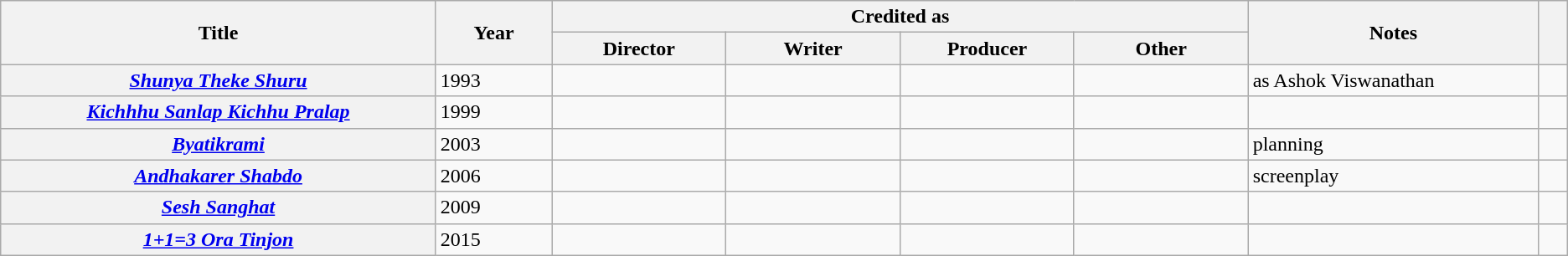<table class="wikitable sortable plainrowheaders">
<tr>
<th width="15%" rowspan="2" scope="col">Title</th>
<th width="4%" rowspan="2" scope="col">Year</th>
<th colspan="4" scope="col">Credited as</th>
<th width="10%" rowspan="2" scope="col" class="unsortable">Notes</th>
<th width="1%" rowspan="2" scope="col" class="unsortable"></th>
</tr>
<tr>
<th width=6%>Director</th>
<th width=6%>Writer</th>
<th width=6%>Producer</th>
<th width=6%>Other</th>
</tr>
<tr>
<th scope="row"><em><a href='#'>Shunya Theke Shuru</a></em></th>
<td>1993</td>
<td></td>
<td></td>
<td></td>
<td></td>
<td>as Ashok Viswanathan</td>
<td style="text-align:center;"></td>
</tr>
<tr>
<th scope="row"><em><a href='#'>Kichhhu Sanlap Kichhu Pralap</a></em></th>
<td>1999</td>
<td></td>
<td></td>
<td></td>
<td></td>
<td></td>
<td style="text-align:center;"></td>
</tr>
<tr>
<th scope="row"><em><a href='#'>Byatikrami</a></em></th>
<td>2003</td>
<td></td>
<td></td>
<td></td>
<td></td>
<td>planning</td>
<td style="text-align:center;"></td>
</tr>
<tr>
<th scope="row"><em><a href='#'>Andhakarer Shabdo</a></em></th>
<td>2006</td>
<td></td>
<td></td>
<td></td>
<td></td>
<td>screenplay</td>
<td style="text-align:center;"></td>
</tr>
<tr>
<th scope="row"><em><a href='#'>Sesh Sanghat</a></em></th>
<td>2009</td>
<td></td>
<td></td>
<td></td>
<td></td>
<td></td>
<td style="text-align:center;"></td>
</tr>
<tr>
<th scope="row"><em><a href='#'>1+1=3 Ora Tinjon</a></em></th>
<td>2015</td>
<td></td>
<td></td>
<td></td>
<td></td>
<td></td>
<td style="text-align:center;"></td>
</tr>
</table>
